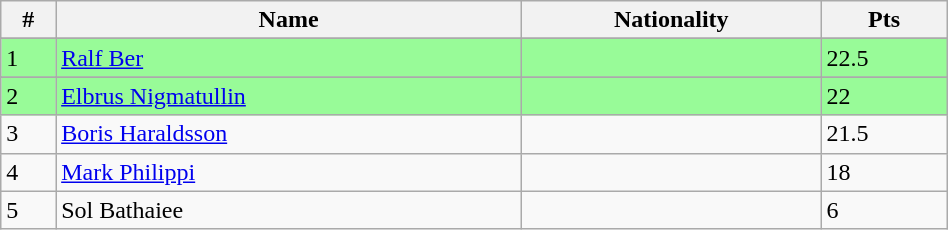<table class="wikitable" style="display: inline-table; width: 50%;">
<tr>
<th>#</th>
<th>Name</th>
<th>Nationality</th>
<th>Pts</th>
</tr>
<tr>
</tr>
<tr style="background:palegreen">
<td>1</td>
<td><a href='#'>Ralf Ber</a></td>
<td></td>
<td>22.5</td>
</tr>
<tr>
</tr>
<tr style="background:palegreen">
<td>2</td>
<td><a href='#'>Elbrus Nigmatullin</a></td>
<td></td>
<td>22</td>
</tr>
<tr>
<td>3</td>
<td><a href='#'>Boris Haraldsson</a></td>
<td></td>
<td>21.5</td>
</tr>
<tr>
<td>4</td>
<td><a href='#'>Mark Philippi</a></td>
<td></td>
<td>18</td>
</tr>
<tr>
<td>5</td>
<td>Sol Bathaiee</td>
<td></td>
<td>6</td>
</tr>
</table>
